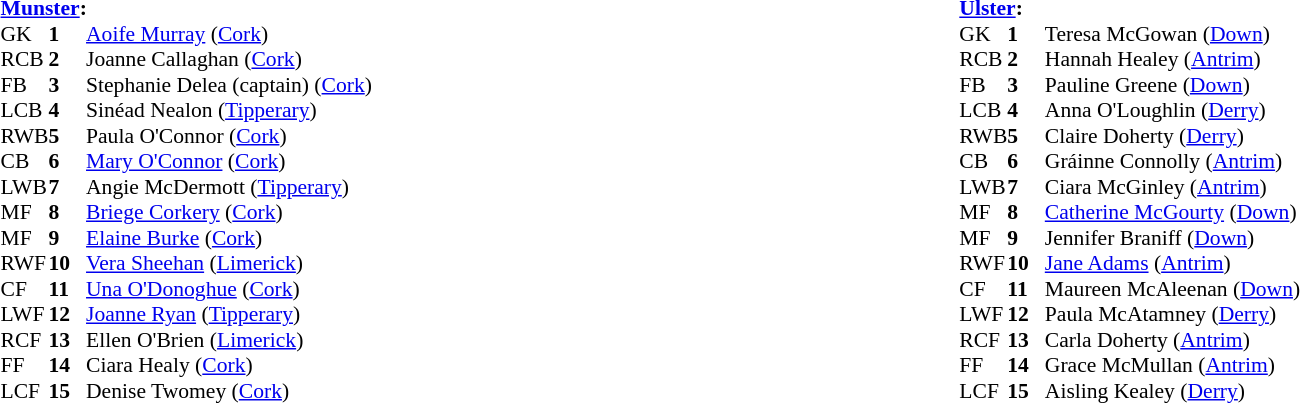<table width="100%">
<tr>
<td valign="top"></td>
<td valign="top" width="50%"><br><table style="font-size: 90%" cellspacing="0" cellpadding="0" align=center>
<tr>
<td colspan="4"><strong><a href='#'>Munster</a>:</strong></td>
</tr>
<tr>
<th width="25"></th>
<th width="25"></th>
</tr>
<tr>
<td>GK</td>
<td><strong>1</strong></td>
<td><a href='#'>Aoife Murray</a> (<a href='#'>Cork</a>)</td>
</tr>
<tr>
<td>RCB</td>
<td><strong>2</strong></td>
<td>Joanne Callaghan (<a href='#'>Cork</a>)</td>
</tr>
<tr>
<td>FB</td>
<td><strong>3</strong></td>
<td>Stephanie Delea (captain) (<a href='#'>Cork</a>)</td>
</tr>
<tr>
<td>LCB</td>
<td><strong>4</strong></td>
<td>Sinéad Nealon (<a href='#'>Tipperary</a>)</td>
</tr>
<tr>
<td>RWB</td>
<td><strong>5</strong></td>
<td>Paula O'Connor (<a href='#'>Cork</a>)</td>
</tr>
<tr>
<td>CB</td>
<td><strong>6</strong></td>
<td><a href='#'>Mary O'Connor</a> (<a href='#'>Cork</a>)</td>
</tr>
<tr>
<td>LWB</td>
<td><strong>7</strong></td>
<td>Angie McDermott (<a href='#'>Tipperary</a>)</td>
</tr>
<tr>
<td>MF</td>
<td><strong>8</strong></td>
<td><a href='#'>Briege Corkery</a> (<a href='#'>Cork</a>)</td>
</tr>
<tr>
<td>MF</td>
<td><strong>9</strong></td>
<td><a href='#'>Elaine Burke</a> (<a href='#'>Cork</a>)</td>
</tr>
<tr>
<td>RWF</td>
<td><strong>10</strong></td>
<td><a href='#'>Vera Sheehan</a> (<a href='#'>Limerick</a>)</td>
</tr>
<tr>
<td>CF</td>
<td><strong>11</strong></td>
<td><a href='#'>Una O'Donoghue</a> (<a href='#'>Cork</a>)</td>
</tr>
<tr>
<td>LWF</td>
<td><strong>12</strong></td>
<td><a href='#'>Joanne Ryan</a> (<a href='#'>Tipperary</a>)</td>
</tr>
<tr>
<td>RCF</td>
<td><strong>13</strong></td>
<td>Ellen O'Brien (<a href='#'>Limerick</a>)</td>
</tr>
<tr>
<td>FF</td>
<td><strong>14</strong></td>
<td>Ciara Healy (<a href='#'>Cork</a>)</td>
</tr>
<tr>
<td>LCF</td>
<td><strong>15</strong></td>
<td>Denise Twomey (<a href='#'>Cork</a>)</td>
</tr>
<tr>
</tr>
</table>
</td>
<td valign="top" width="50%"><br><table style="font-size: 90%" cellspacing="0" cellpadding="0" align=center>
<tr>
<td colspan="4"><strong><a href='#'>Ulster</a>:</strong></td>
</tr>
<tr>
<th width="25"></th>
<th width="25"></th>
</tr>
<tr>
<td>GK</td>
<td><strong>1</strong></td>
<td>Teresa McGowan (<a href='#'>Down</a>)</td>
</tr>
<tr>
<td>RCB</td>
<td><strong>2</strong></td>
<td>Hannah Healey (<a href='#'>Antrim</a>)</td>
</tr>
<tr>
<td>FB</td>
<td><strong>3</strong></td>
<td>Pauline Greene (<a href='#'>Down</a>)</td>
</tr>
<tr>
<td>LCB</td>
<td><strong>4</strong></td>
<td>Anna O'Loughlin (<a href='#'>Derry</a>)</td>
</tr>
<tr>
<td>RWB</td>
<td><strong>5</strong></td>
<td>Claire Doherty (<a href='#'>Derry</a>)</td>
</tr>
<tr>
<td>CB</td>
<td><strong>6</strong></td>
<td>Gráinne Connolly (<a href='#'>Antrim</a>)</td>
</tr>
<tr>
<td>LWB</td>
<td><strong>7</strong></td>
<td>Ciara McGinley (<a href='#'>Antrim</a>)</td>
</tr>
<tr>
<td>MF</td>
<td><strong>8</strong></td>
<td><a href='#'>Catherine McGourty</a> (<a href='#'>Down</a>)</td>
</tr>
<tr>
<td>MF</td>
<td><strong>9</strong></td>
<td>Jennifer Braniff (<a href='#'>Down</a>)</td>
</tr>
<tr>
<td>RWF</td>
<td><strong>10</strong></td>
<td><a href='#'>Jane Adams</a> (<a href='#'>Antrim</a>)</td>
</tr>
<tr>
<td>CF</td>
<td><strong>11</strong></td>
<td>Maureen McAleenan (<a href='#'>Down</a>)</td>
</tr>
<tr>
<td>LWF</td>
<td><strong>12</strong></td>
<td>Paula McAtamney (<a href='#'>Derry</a>)</td>
</tr>
<tr>
<td>RCF</td>
<td><strong>13</strong></td>
<td>Carla Doherty (<a href='#'>Antrim</a>)</td>
</tr>
<tr>
<td>FF</td>
<td><strong>14</strong></td>
<td>Grace McMullan (<a href='#'>Antrim</a>)</td>
</tr>
<tr>
<td>LCF</td>
<td><strong>15</strong></td>
<td>Aisling Kealey (<a href='#'>Derry</a>)</td>
</tr>
<tr>
</tr>
</table>
</td>
</tr>
</table>
